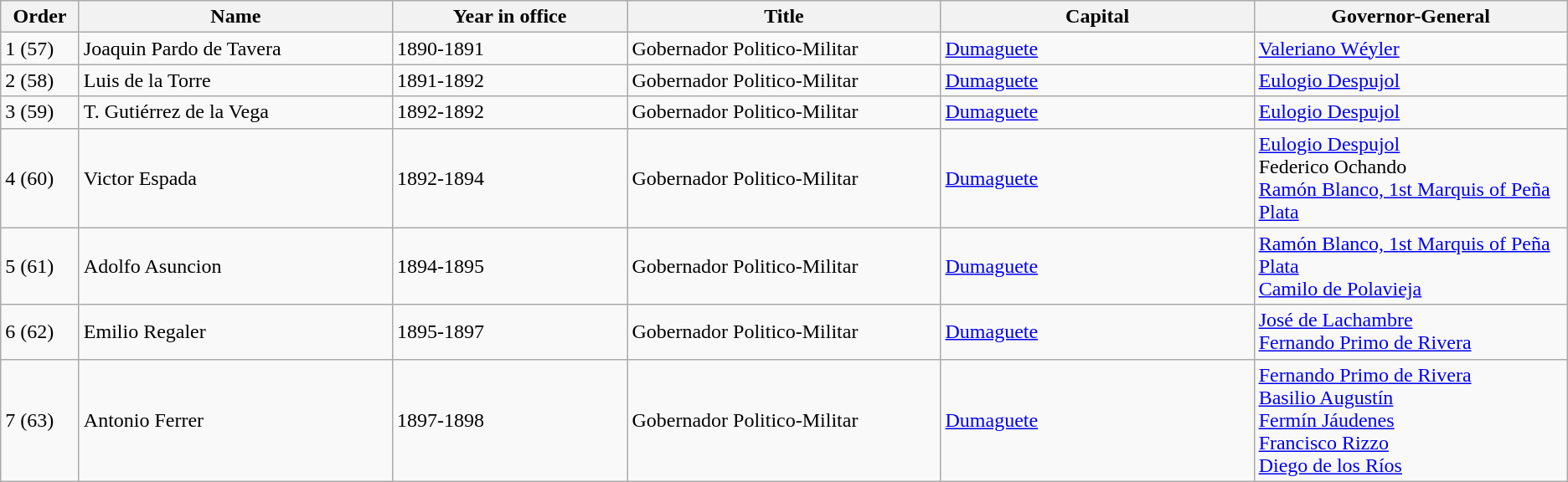<table class="wikitable">
<tr>
<th width=5%>Order</th>
<th width=20%>Name</th>
<th width=15%>Year in office</th>
<th width=20%>Title</th>
<th width=20%>Capital</th>
<th width=40%>Governor-General</th>
</tr>
<tr>
<td>1 (57)</td>
<td>Joaquin Pardo de Tavera</td>
<td>1890-1891</td>
<td>Gobernador Politico-Militar</td>
<td><a href='#'>Dumaguete</a></td>
<td><a href='#'>Valeriano Wéyler</a></td>
</tr>
<tr>
<td>2 (58)</td>
<td>Luis de la Torre</td>
<td>1891-1892</td>
<td>Gobernador Politico-Militar</td>
<td><a href='#'>Dumaguete</a></td>
<td><a href='#'>Eulogio Despujol</a></td>
</tr>
<tr>
<td>3 (59)</td>
<td>T. Gutiérrez de la Vega</td>
<td>1892-1892</td>
<td>Gobernador Politico-Militar</td>
<td><a href='#'>Dumaguete</a></td>
<td><a href='#'>Eulogio Despujol</a></td>
</tr>
<tr>
<td>4 (60)</td>
<td>Victor Espada</td>
<td>1892-1894</td>
<td>Gobernador Politico-Militar</td>
<td><a href='#'>Dumaguete</a></td>
<td><a href='#'>Eulogio Despujol</a><br>Federico Ochando<br><a href='#'>Ramón Blanco, 1st Marquis of Peña Plata</a></td>
</tr>
<tr>
<td>5 (61)</td>
<td>Adolfo Asuncion</td>
<td>1894-1895</td>
<td>Gobernador Politico-Militar</td>
<td><a href='#'>Dumaguete</a></td>
<td><a href='#'>Ramón Blanco, 1st Marquis of Peña Plata</a><br><a href='#'>Camilo de Polavieja</a></td>
</tr>
<tr>
<td>6 (62)</td>
<td>Emilio Regaler</td>
<td>1895-1897</td>
<td>Gobernador Politico-Militar</td>
<td><a href='#'>Dumaguete</a></td>
<td><a href='#'>José de Lachambre</a><br><a href='#'>Fernando Primo de Rivera</a></td>
</tr>
<tr>
<td>7 (63)</td>
<td>Antonio Ferrer</td>
<td>1897-1898</td>
<td>Gobernador Politico-Militar</td>
<td><a href='#'>Dumaguete</a></td>
<td><a href='#'>Fernando Primo de Rivera</a><br><a href='#'>Basilio Augustín</a><br><a href='#'>Fermín Jáudenes</a><br><a href='#'>Francisco Rizzo</a><br><a href='#'>Diego de los Ríos</a></td>
</tr>
</table>
